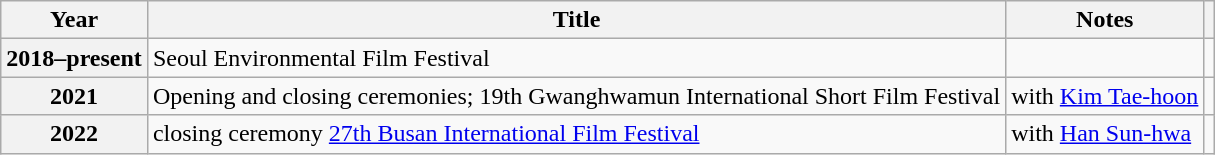<table class="wikitable plainrowheaders">
<tr>
<th scope="col">Year</th>
<th scope="col">Title</th>
<th scope="col">Notes</th>
<th scope="col" class="unsortable"></th>
</tr>
<tr>
<th scope="row">2018–present</th>
<td>Seoul Environmental Film Festival</td>
<td></td>
<td></td>
</tr>
<tr>
<th scope="row">2021</th>
<td>Opening and closing ceremonies; 19th Gwanghwamun International Short Film Festival</td>
<td>with <a href='#'>Kim Tae-hoon</a></td>
<td></td>
</tr>
<tr>
<th scope="row">2022</th>
<td>closing ceremony <a href='#'>27th Busan International Film Festival</a></td>
<td>with <a href='#'>Han Sun-hwa</a></td>
<td></td>
</tr>
</table>
